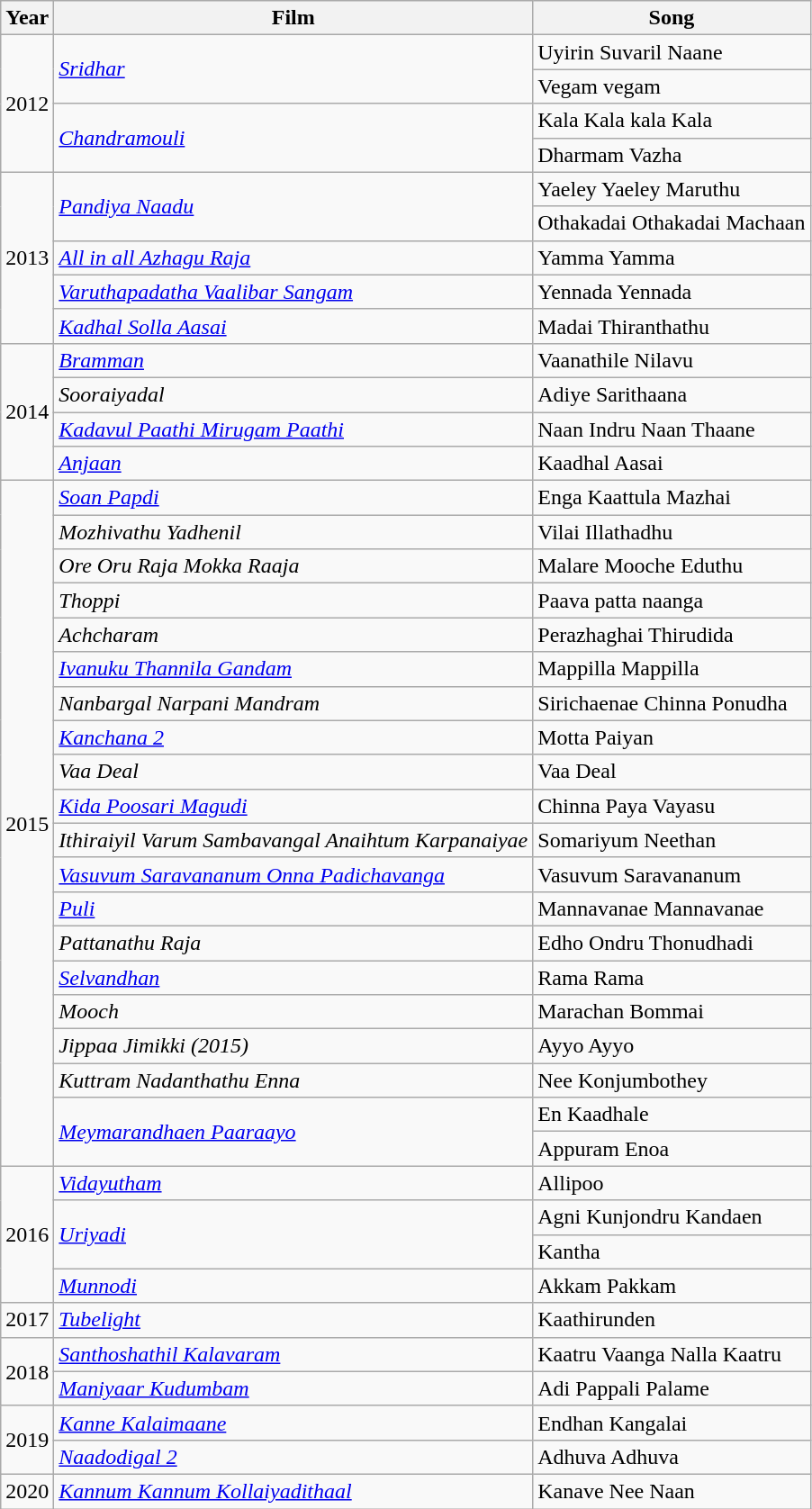<table class="wikitable sortable">
<tr>
<th>Year</th>
<th>Film</th>
<th>Song</th>
</tr>
<tr>
<td rowspan="4">2012</td>
<td rowspan="2"><a href='#'><em>Sridhar</em></a></td>
<td>Uyirin Suvaril Naane</td>
</tr>
<tr>
<td>Vegam vegam</td>
</tr>
<tr>
<td rowspan="2"><a href='#'><em>Chandramouli</em></a></td>
<td>Kala Kala kala Kala</td>
</tr>
<tr>
<td>Dharmam Vazha</td>
</tr>
<tr>
<td rowspan="5">2013</td>
<td rowspan="2"><em><a href='#'>Pandiya Naadu</a></em></td>
<td>Yaeley Yaeley Maruthu</td>
</tr>
<tr>
<td>Othakadai Othakadai Machaan</td>
</tr>
<tr>
<td><a href='#'><em>All in all Azhagu Raja</em></a></td>
<td>Yamma Yamma</td>
</tr>
<tr>
<td><a href='#'><em>Varuthapadatha Vaalibar Sangam</em></a></td>
<td>Yennada Yennada</td>
</tr>
<tr>
<td><em><a href='#'>Kadhal Solla Aasai</a></em></td>
<td>Madai Thiranthathu</td>
</tr>
<tr>
<td rowspan="4">2014</td>
<td><em><a href='#'>Bramman</a></em></td>
<td>Vaanathile Nilavu</td>
</tr>
<tr>
<td><em>Sooraiyadal</em></td>
<td>Adiye Sarithaana</td>
</tr>
<tr>
<td><em><a href='#'>Kadavul Paathi Mirugam Paathi</a></em></td>
<td>Naan Indru Naan Thaane</td>
</tr>
<tr>
<td><a href='#'><em>Anjaan</em></a></td>
<td>Kaadhal Aasai</td>
</tr>
<tr>
<td rowspan="20">2015</td>
<td><a href='#'><em>Soan Papdi</em></a></td>
<td>Enga Kaattula Mazhai</td>
</tr>
<tr>
<td><em>Mozhivathu Yadhenil</em></td>
<td>Vilai Illathadhu</td>
</tr>
<tr>
<td><em>Ore Oru Raja Mokka Raaja</em></td>
<td>Malare Mooche Eduthu</td>
</tr>
<tr>
<td><em>Thoppi</em></td>
<td>Paava patta naanga</td>
</tr>
<tr>
<td><em>Achcharam</em></td>
<td>Perazhaghai Thirudida</td>
</tr>
<tr>
<td><em><a href='#'>Ivanuku Thannila Gandam</a></em></td>
<td>Mappilla Mappilla</td>
</tr>
<tr>
<td><em>Nanbargal Narpani Mandram</em></td>
<td>Sirichaenae Chinna Ponudha</td>
</tr>
<tr>
<td><em><a href='#'>Kanchana 2</a></em></td>
<td>Motta Paiyan</td>
</tr>
<tr>
<td><em>Vaa Deal</em></td>
<td>Vaa Deal</td>
</tr>
<tr>
<td><em><a href='#'>Kida Poosari Magudi</a></em></td>
<td>Chinna Paya Vayasu</td>
</tr>
<tr>
<td><em>Ithiraiyil Varum Sambavangal Anaihtum Karpanaiyae</em></td>
<td>Somariyum Neethan</td>
</tr>
<tr>
<td><em><a href='#'>Vasuvum Saravananum Onna Padichavanga</a></em></td>
<td>Vasuvum Saravananum</td>
</tr>
<tr>
<td><a href='#'><em>Puli</em></a></td>
<td>Mannavanae Mannavanae</td>
</tr>
<tr>
<td><em>Pattanathu Raja</em></td>
<td>Edho Ondru Thonudhadi</td>
</tr>
<tr>
<td><a href='#'><em>Selvandhan</em></a></td>
<td>Rama Rama</td>
</tr>
<tr>
<td><em>Mooch</em></td>
<td>Marachan Bommai</td>
</tr>
<tr>
<td><em>Jippaa Jimikki (2015)</em></td>
<td>Ayyo Ayyo</td>
</tr>
<tr>
<td><em>Kuttram Nadanthathu Enna</em></td>
<td>Nee Konjumbothey</td>
</tr>
<tr>
<td rowspan="2"><a href='#'><em>Meymarandhaen Paaraayo</em></a></td>
<td>En Kaadhale</td>
</tr>
<tr>
<td>Appuram Enoa</td>
</tr>
<tr>
<td rowspan="4">2016</td>
<td><em><a href='#'>Vidayutham</a></em></td>
<td>Allipoo</td>
</tr>
<tr>
<td rowspan="2"><em><a href='#'>Uriyadi</a></em></td>
<td>Agni Kunjondru Kandaen</td>
</tr>
<tr>
<td>Kantha</td>
</tr>
<tr>
<td><em><a href='#'>Munnodi</a></em></td>
<td>Akkam Pakkam</td>
</tr>
<tr>
<td>2017</td>
<td><a href='#'><em>Tubelight</em></a></td>
<td>Kaathirunden</td>
</tr>
<tr>
<td rowspan="2">2018</td>
<td><em><a href='#'>Santhoshathil Kalavaram</a></em></td>
<td>Kaatru Vaanga Nalla Kaatru</td>
</tr>
<tr>
<td><em><a href='#'>Maniyaar Kudumbam</a></em></td>
<td>Adi Pappali Palame</td>
</tr>
<tr>
<td rowspan="2">2019</td>
<td><em><a href='#'>Kanne Kalaimaane</a></em></td>
<td>Endhan Kangalai</td>
</tr>
<tr>
<td><em><a href='#'>Naadodigal 2</a></em></td>
<td>Adhuva Adhuva</td>
</tr>
<tr>
<td>2020</td>
<td><em><a href='#'>Kannum Kannum Kollaiyadithaal</a></em></td>
<td>Kanave Nee Naan</td>
</tr>
</table>
